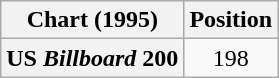<table class="wikitable plainrowheaders" style="text-align:center">
<tr>
<th scope="col">Chart (1995)</th>
<th scope="col">Position</th>
</tr>
<tr>
<th scope="row">US <em>Billboard</em> 200</th>
<td>198</td>
</tr>
</table>
